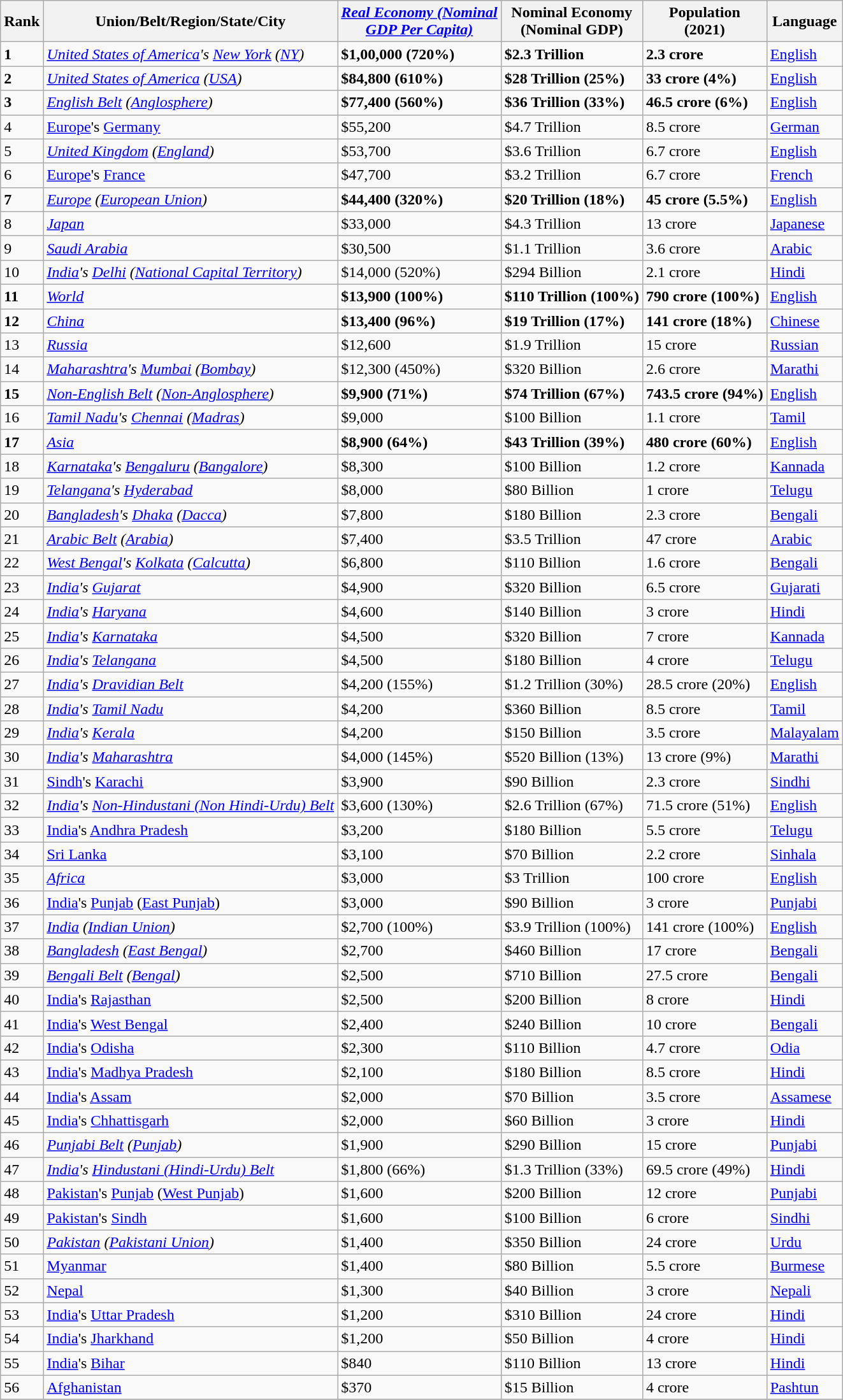<table class="wikitable" border="1">
<tr>
<th>Rank</th>
<th>Union/Belt/Region/State/City</th>
<th><em><a href='#'>Real Economy (Nominal <br> GDP Per Capita)</a></em></th>
<th>Nominal Economy <br> (Nominal GDP)</th>
<th>Population <br> (2021)</th>
<th>Language</th>
</tr>
<tr>
<td><strong>1</strong></td>
<td><em><a href='#'>United States of America</a>'s <a href='#'>New York</a> (<a href='#'>NY</a>)</em></td>
<td><strong>$1,00,000 (720%)</strong></td>
<td><strong>$2.3 Trillion</strong></td>
<td><strong>2.3 crore</strong></td>
<td><a href='#'>English</a></td>
</tr>
<tr>
<td><strong>2</strong></td>
<td><em><a href='#'>United States of America</a> (<a href='#'>USA</a>)</em></td>
<td><strong>$84,800 (610%)</strong></td>
<td><strong>$28 Trillion (25%)</strong></td>
<td><strong>33 crore (4%)</strong></td>
<td><a href='#'>English</a></td>
</tr>
<tr>
<td><strong>3</strong></td>
<td><em><a href='#'>English Belt</a> (<a href='#'>Anglosphere</a>)</em></td>
<td><strong>$77,400 (560%)</strong></td>
<td><strong>$36 Trillion (33%)</strong></td>
<td><strong>46.5 crore (6%)</strong></td>
<td><a href='#'>English</a></td>
</tr>
<tr>
<td>4</td>
<td><a href='#'>Europe</a>'s <a href='#'>Germany</a></td>
<td>$55,200</td>
<td>$4.7 Trillion</td>
<td>8.5 crore</td>
<td><a href='#'>German</a></td>
</tr>
<tr>
<td>5</td>
<td><em><a href='#'>United Kingdom</a> (<a href='#'>England</a>)</em></td>
<td>$53,700</td>
<td>$3.6 Trillion</td>
<td>6.7 crore</td>
<td><a href='#'>English</a></td>
</tr>
<tr>
<td>6</td>
<td><a href='#'>Europe</a>'s <a href='#'>France</a></td>
<td>$47,700</td>
<td>$3.2 Trillion</td>
<td>6.7 crore</td>
<td><a href='#'>French</a></td>
</tr>
<tr>
<td><strong>7</strong></td>
<td><em><a href='#'>Europe</a> (<a href='#'>European Union</a>)</em></td>
<td><strong>$44,400 (320%)</strong></td>
<td><strong>$20 Trillion (18%)</strong></td>
<td><strong>45 crore (5.5%)</strong></td>
<td><a href='#'>English</a></td>
</tr>
<tr>
<td>8</td>
<td><em><a href='#'>Japan</a></em></td>
<td>$33,000</td>
<td>$4.3 Trillion</td>
<td>13 crore</td>
<td><a href='#'>Japanese</a></td>
</tr>
<tr>
<td>9</td>
<td><em><a href='#'>Saudi Arabia</a></em></td>
<td>$30,500</td>
<td>$1.1 Trillion</td>
<td>3.6 crore</td>
<td><a href='#'>Arabic</a></td>
</tr>
<tr>
<td>10</td>
<td><em><a href='#'>India</a>'s <a href='#'>Delhi</a> (<a href='#'>National Capital Territory</a>)</em></td>
<td>$14,000 (520%)</td>
<td>$294 Billion</td>
<td>2.1 crore</td>
<td><a href='#'>Hindi</a></td>
</tr>
<tr>
<td><strong>11</strong></td>
<td><em><a href='#'>World</a></em></td>
<td><strong>$13,900 (100%)</strong></td>
<td><strong>$110 Trillion (100%)</strong></td>
<td><strong>790 crore (100%)</strong></td>
<td><a href='#'>English</a></td>
</tr>
<tr>
<td><strong>12</strong></td>
<td><em><a href='#'>China</a></em></td>
<td><strong>$13,400 (96%)</strong></td>
<td><strong>$19 Trillion (17%)</strong></td>
<td><strong>141 crore (18%)</strong></td>
<td><a href='#'>Chinese</a></td>
</tr>
<tr>
<td>13</td>
<td><em><a href='#'>Russia</a></em></td>
<td>$12,600</td>
<td>$1.9 Trillion</td>
<td>15 crore</td>
<td><a href='#'>Russian</a></td>
</tr>
<tr>
<td>14</td>
<td><em><a href='#'>Maharashtra</a>'s <a href='#'>Mumbai</a> (<a href='#'>Bombay</a>)</em></td>
<td>$12,300 (450%)</td>
<td>$320 Billion</td>
<td>2.6 crore</td>
<td><a href='#'>Marathi</a></td>
</tr>
<tr>
<td><strong>15</strong></td>
<td><em><a href='#'>Non-English Belt</a> (<a href='#'>Non-Anglosphere</a>)</em></td>
<td><strong>$9,900 (71%)</strong></td>
<td><strong>$74 Trillion (67%)</strong></td>
<td><strong>743.5 crore (94%)</strong></td>
<td><a href='#'>English</a></td>
</tr>
<tr>
<td>16</td>
<td><em><a href='#'>Tamil Nadu</a>'s <a href='#'>Chennai</a> (<a href='#'>Madras</a>)</em></td>
<td>$9,000</td>
<td>$100 Billion</td>
<td>1.1 crore</td>
<td><a href='#'>Tamil</a></td>
</tr>
<tr>
<td><strong>17</strong></td>
<td><em><a href='#'>Asia</a></em></td>
<td><strong>$8,900 (64%)</strong></td>
<td><strong>$43 Trillion (39%)</strong></td>
<td><strong>480 crore (60%)</strong></td>
<td><a href='#'>English</a></td>
</tr>
<tr>
<td>18</td>
<td><em><a href='#'>Karnataka</a>'s <a href='#'>Bengaluru</a> (<a href='#'>Bangalore</a>)</em></td>
<td>$8,300</td>
<td>$100 Billion</td>
<td>1.2 crore</td>
<td><a href='#'>Kannada</a></td>
</tr>
<tr>
<td>19</td>
<td><em><a href='#'>Telangana</a>'s <a href='#'>Hyderabad</a></em></td>
<td>$8,000</td>
<td>$80 Billion</td>
<td>1 crore</td>
<td><a href='#'>Telugu</a></td>
</tr>
<tr>
<td>20</td>
<td><em><a href='#'>Bangladesh</a>'s <a href='#'>Dhaka</a> (<a href='#'>Dacca</a>)</em></td>
<td>$7,800</td>
<td>$180 Billion</td>
<td>2.3 crore</td>
<td><a href='#'>Bengali</a></td>
</tr>
<tr>
<td>21</td>
<td><em><a href='#'>Arabic Belt</a> (<a href='#'>Arabia</a>)</em></td>
<td>$7,400</td>
<td>$3.5 Trillion</td>
<td>47 crore</td>
<td><a href='#'>Arabic</a></td>
</tr>
<tr>
<td>22</td>
<td><em><a href='#'>West Bengal</a>'s <a href='#'>Kolkata</a> (<a href='#'>Calcutta</a>)</em></td>
<td>$6,800</td>
<td>$110 Billion</td>
<td>1.6 crore</td>
<td><a href='#'>Bengali</a></td>
</tr>
<tr>
<td>23</td>
<td><em><a href='#'>India</a>'s <a href='#'>Gujarat</a></em></td>
<td>$4,900</td>
<td>$320 Billion</td>
<td>6.5 crore</td>
<td><a href='#'>Gujarati</a></td>
</tr>
<tr>
<td>24</td>
<td><em><a href='#'>India</a>'s <a href='#'>Haryana</a></em></td>
<td>$4,600</td>
<td>$140 Billion</td>
<td>3 crore</td>
<td><a href='#'>Hindi</a></td>
</tr>
<tr>
<td>25</td>
<td><em><a href='#'>India</a>'s <a href='#'>Karnataka</a></em></td>
<td>$4,500</td>
<td>$320 Billion</td>
<td>7 crore</td>
<td><a href='#'>Kannada</a></td>
</tr>
<tr>
<td>26</td>
<td><em><a href='#'>India</a>'s <a href='#'>Telangana</a></em></td>
<td>$4,500</td>
<td>$180 Billion</td>
<td>4 crore</td>
<td><a href='#'>Telugu</a></td>
</tr>
<tr>
<td>27</td>
<td><em><a href='#'>India</a>'s <a href='#'>Dravidian Belt</a></em></td>
<td>$4,200 (155%)</td>
<td>$1.2 Trillion (30%)</td>
<td>28.5 crore (20%)</td>
<td><a href='#'>English</a></td>
</tr>
<tr>
<td>28</td>
<td><em><a href='#'>India</a>'s <a href='#'>Tamil Nadu</a></em></td>
<td>$4,200</td>
<td>$360 Billion</td>
<td>8.5 crore</td>
<td><a href='#'>Tamil</a></td>
</tr>
<tr>
<td>29</td>
<td><em><a href='#'>India</a>'s <a href='#'>Kerala</a></em></td>
<td>$4,200</td>
<td>$150 Billion</td>
<td>3.5 crore</td>
<td><a href='#'>Malayalam</a></td>
</tr>
<tr>
<td>30</td>
<td><em><a href='#'>India</a>'s <a href='#'>Maharashtra</a></em></td>
<td>$4,000 (145%)</td>
<td>$520 Billion (13%)</td>
<td>13 crore (9%)</td>
<td><a href='#'>Marathi</a></td>
</tr>
<tr>
<td>31</td>
<td><a href='#'>Sindh</a>'s <a href='#'>Karachi</a></td>
<td>$3,900</td>
<td>$90 Billion</td>
<td>2.3 crore</td>
<td><a href='#'>Sindhi</a></td>
</tr>
<tr>
<td>32</td>
<td><em><a href='#'>India</a>'s <a href='#'>Non-Hindustani (Non Hindi-Urdu) Belt</a></em></td>
<td>$3,600 (130%)</td>
<td>$2.6 Trillion (67%)</td>
<td>71.5 crore (51%)</td>
<td><a href='#'>English</a></td>
</tr>
<tr>
<td>33</td>
<td><a href='#'>India</a>'s <a href='#'>Andhra Pradesh</a></td>
<td>$3,200</td>
<td>$180 Billion</td>
<td>5.5 crore</td>
<td><a href='#'>Telugu</a></td>
</tr>
<tr>
<td>34</td>
<td><a href='#'>Sri Lanka</a></td>
<td>$3,100</td>
<td>$70 Billion</td>
<td>2.2 crore</td>
<td><a href='#'>Sinhala</a></td>
</tr>
<tr>
<td>35</td>
<td><em><a href='#'>Africa</a></em></td>
<td>$3,000</td>
<td>$3 Trillion</td>
<td>100 crore</td>
<td><a href='#'>English</a></td>
</tr>
<tr>
<td>36</td>
<td><a href='#'>India</a>'s <a href='#'>Punjab</a> (<a href='#'>East Punjab</a>)</td>
<td>$3,000</td>
<td>$90 Billion</td>
<td>3 crore</td>
<td><a href='#'>Punjabi</a></td>
</tr>
<tr>
<td>37</td>
<td><em><a href='#'>India</a> (<a href='#'>Indian Union</a>)</em></td>
<td>$2,700 (100%)</td>
<td>$3.9 Trillion (100%)</td>
<td>141 crore (100%)</td>
<td><a href='#'>English</a></td>
</tr>
<tr>
<td>38</td>
<td><em><a href='#'>Bangladesh</a> (<a href='#'>East Bengal</a>)</em></td>
<td>$2,700</td>
<td>$460 Billion</td>
<td>17 crore</td>
<td><a href='#'>Bengali</a></td>
</tr>
<tr>
<td>39</td>
<td><em><a href='#'>Bengali Belt</a> (<a href='#'>Bengal</a>)</em></td>
<td>$2,500</td>
<td>$710 Billion</td>
<td>27.5 crore</td>
<td><a href='#'>Bengali</a></td>
</tr>
<tr>
<td>40</td>
<td><a href='#'>India</a>'s <a href='#'>Rajasthan</a></td>
<td>$2,500</td>
<td>$200 Billion</td>
<td>8 crore</td>
<td><a href='#'>Hindi</a></td>
</tr>
<tr>
<td>41</td>
<td><a href='#'>India</a>'s <a href='#'>West Bengal</a></td>
<td>$2,400</td>
<td>$240 Billion</td>
<td>10 crore</td>
<td><a href='#'>Bengali</a></td>
</tr>
<tr>
<td>42</td>
<td><a href='#'>India</a>'s <a href='#'>Odisha</a></td>
<td>$2,300</td>
<td>$110 Billion</td>
<td>4.7 crore</td>
<td><a href='#'>Odia</a></td>
</tr>
<tr>
<td>43</td>
<td><a href='#'>India</a>'s <a href='#'>Madhya Pradesh</a></td>
<td>$2,100</td>
<td>$180 Billion</td>
<td>8.5 crore</td>
<td><a href='#'>Hindi</a></td>
</tr>
<tr>
<td>44</td>
<td><a href='#'>India</a>'s <a href='#'>Assam</a></td>
<td>$2,000</td>
<td>$70 Billion</td>
<td>3.5 crore</td>
<td><a href='#'>Assamese</a></td>
</tr>
<tr>
<td>45</td>
<td><a href='#'>India</a>'s <a href='#'>Chhattisgarh</a></td>
<td>$2,000</td>
<td>$60 Billion</td>
<td>3 crore</td>
<td><a href='#'>Hindi</a></td>
</tr>
<tr>
<td>46</td>
<td><em><a href='#'>Punjabi Belt</a> (<a href='#'>Punjab</a>)</em></td>
<td>$1,900</td>
<td>$290 Billion</td>
<td>15 crore</td>
<td><a href='#'>Punjabi</a></td>
</tr>
<tr>
<td>47</td>
<td><em><a href='#'>India</a>'s <a href='#'>Hindustani (Hindi-Urdu) Belt</a></em></td>
<td>$1,800 (66%)</td>
<td>$1.3 Trillion (33%)</td>
<td>69.5 crore (49%)</td>
<td><a href='#'>Hindi</a></td>
</tr>
<tr>
<td>48</td>
<td><a href='#'>Pakistan</a>'s <a href='#'>Punjab</a> (<a href='#'>West Punjab</a>)</td>
<td>$1,600</td>
<td>$200 Billion</td>
<td>12 crore</td>
<td><a href='#'>Punjabi</a></td>
</tr>
<tr>
<td>49</td>
<td><a href='#'>Pakistan</a>'s <a href='#'>Sindh</a></td>
<td>$1,600</td>
<td>$100 Billion</td>
<td>6 crore</td>
<td><a href='#'>Sindhi</a></td>
</tr>
<tr>
<td>50</td>
<td><em><a href='#'>Pakistan</a> (<a href='#'>Pakistani Union</a>)</em></td>
<td>$1,400</td>
<td>$350 Billion</td>
<td>24 crore</td>
<td><a href='#'>Urdu</a></td>
</tr>
<tr>
<td>51</td>
<td><a href='#'>Myanmar</a></td>
<td>$1,400</td>
<td>$80 Billion</td>
<td>5.5 crore</td>
<td><a href='#'>Burmese</a></td>
</tr>
<tr>
<td>52</td>
<td><a href='#'>Nepal</a></td>
<td>$1,300</td>
<td>$40 Billion</td>
<td>3 crore</td>
<td><a href='#'>Nepali</a></td>
</tr>
<tr>
<td>53</td>
<td><a href='#'>India</a>'s <a href='#'>Uttar Pradesh</a></td>
<td>$1,200</td>
<td>$310 Billion</td>
<td>24 crore</td>
<td><a href='#'>Hindi</a></td>
</tr>
<tr>
<td>54</td>
<td><a href='#'>India</a>'s <a href='#'>Jharkhand</a></td>
<td>$1,200</td>
<td>$50 Billion</td>
<td>4 crore</td>
<td><a href='#'>Hindi</a></td>
</tr>
<tr>
<td>55</td>
<td><a href='#'>India</a>'s <a href='#'>Bihar</a></td>
<td>$840</td>
<td>$110 Billion</td>
<td>13 crore</td>
<td><a href='#'>Hindi</a></td>
</tr>
<tr>
<td>56</td>
<td><a href='#'>Afghanistan</a></td>
<td>$370</td>
<td>$15 Billion</td>
<td>4 crore</td>
<td><a href='#'>Pashtun</a></td>
</tr>
<tr>
</tr>
</table>
